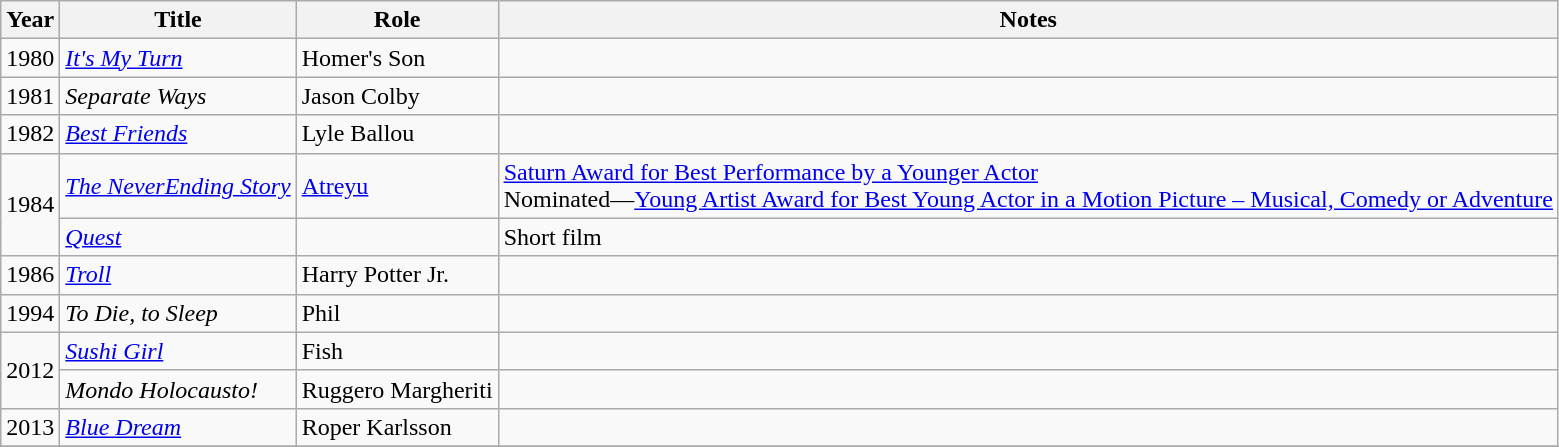<table class="wikitable sortable">
<tr>
<th>Year</th>
<th>Title</th>
<th>Role</th>
<th>Notes</th>
</tr>
<tr>
<td>1980</td>
<td><em><a href='#'>It's My Turn</a></em></td>
<td>Homer's Son</td>
<td></td>
</tr>
<tr>
<td>1981</td>
<td><em>Separate Ways</em></td>
<td>Jason Colby</td>
<td></td>
</tr>
<tr>
<td>1982</td>
<td><em><a href='#'>Best Friends</a></em></td>
<td>Lyle Ballou</td>
<td></td>
</tr>
<tr>
<td rowspan=2>1984</td>
<td><em><a href='#'>The NeverEnding Story</a></em></td>
<td><a href='#'>Atreyu</a></td>
<td><a href='#'>Saturn Award for Best Performance by a Younger Actor</a><br> Nominated—<a href='#'>Young Artist Award for Best Young Actor in a Motion Picture – Musical, Comedy or Adventure</a></td>
</tr>
<tr>
<td><em><a href='#'>Quest</a></em></td>
<td></td>
<td>Short film</td>
</tr>
<tr>
<td>1986</td>
<td><em><a href='#'>Troll</a></em></td>
<td>Harry Potter Jr.</td>
<td></td>
</tr>
<tr>
<td>1994</td>
<td><em>To Die, to Sleep</em></td>
<td>Phil</td>
<td></td>
</tr>
<tr>
<td rowspan=2>2012</td>
<td><em><a href='#'>Sushi Girl</a></em></td>
<td>Fish</td>
<td></td>
</tr>
<tr>
<td><em>Mondo Holocausto!</em></td>
<td>Ruggero Margheriti</td>
<td></td>
</tr>
<tr>
<td>2013</td>
<td><em><a href='#'>Blue Dream</a></em></td>
<td>Roper Karlsson</td>
<td></td>
</tr>
<tr>
</tr>
</table>
